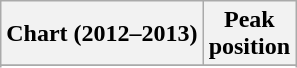<table class="wikitable sortable">
<tr>
<th align="left">Chart (2012–2013)</th>
<th align="center">Peak<br>position</th>
</tr>
<tr>
</tr>
<tr>
</tr>
<tr>
</tr>
<tr>
</tr>
<tr>
</tr>
</table>
